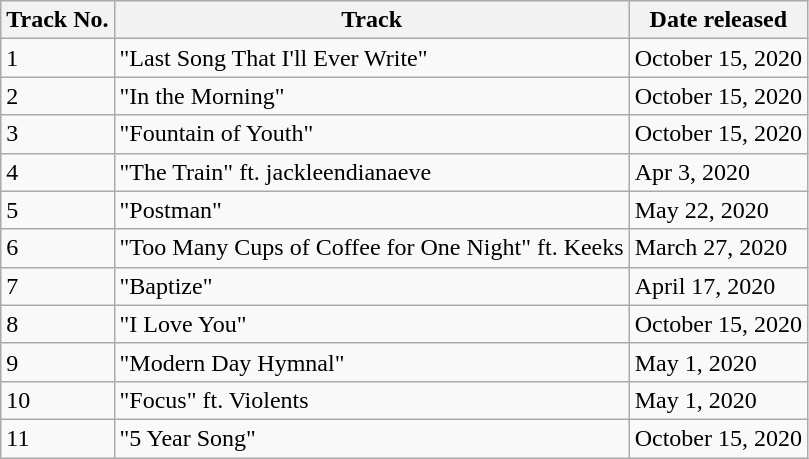<table class="wikitable">
<tr>
<th>Track No.</th>
<th>Track</th>
<th>Date released</th>
</tr>
<tr>
<td>1</td>
<td>"Last Song That I'll Ever Write"</td>
<td>October 15, 2020</td>
</tr>
<tr>
<td>2</td>
<td>"In the Morning"</td>
<td>October 15, 2020</td>
</tr>
<tr>
<td>3</td>
<td>"Fountain of Youth"</td>
<td>October 15, 2020</td>
</tr>
<tr>
<td>4</td>
<td>"The Train" ft. jackleendianaeve</td>
<td>Apr 3, 2020</td>
</tr>
<tr>
<td>5</td>
<td>"Postman"</td>
<td>May 22, 2020</td>
</tr>
<tr>
<td>6</td>
<td>"Too Many Cups of Coffee for One Night" ft. Keeks</td>
<td>March 27, 2020</td>
</tr>
<tr>
<td>7</td>
<td>"Baptize"</td>
<td>April 17, 2020</td>
</tr>
<tr>
<td>8</td>
<td>"I Love You"</td>
<td>October 15, 2020</td>
</tr>
<tr>
<td>9</td>
<td>"Modern Day Hymnal"</td>
<td>May 1, 2020</td>
</tr>
<tr>
<td>10</td>
<td>"Focus" ft. Violents</td>
<td>May 1, 2020</td>
</tr>
<tr>
<td>11</td>
<td>"5 Year Song"</td>
<td>October 15, 2020</td>
</tr>
</table>
